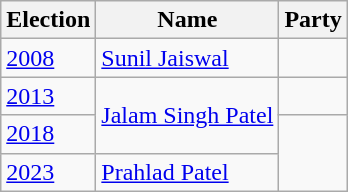<table class="wikitable sortable">
<tr>
<th>Election</th>
<th>Name</th>
<th colspan=2>Party</th>
</tr>
<tr>
<td><a href='#'>2008</a></td>
<td><a href='#'>Sunil Jaiswal</a></td>
<td></td>
</tr>
<tr>
<td><a href='#'>2013</a></td>
<td rowspan=2><a href='#'>Jalam Singh Patel</a></td>
<td></td>
</tr>
<tr>
<td><a href='#'>2018</a></td>
</tr>
<tr>
<td><a href='#'>2023</a></td>
<td><a href='#'>Prahlad Patel</a></td>
</tr>
</table>
